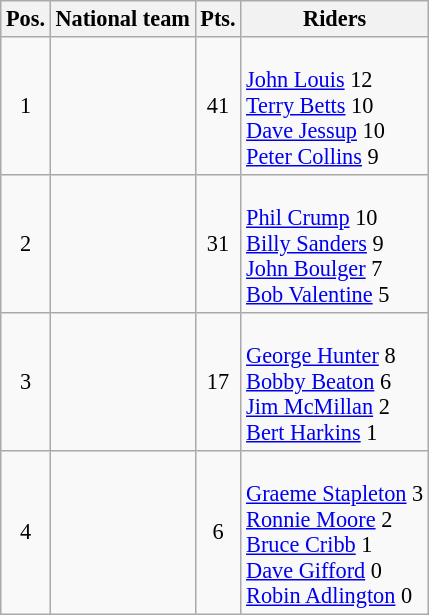<table class=wikitable style="font-size:93%;">
<tr>
<th>Pos.</th>
<th>National team</th>
<th>Pts.</th>
<th>Riders</th>
</tr>
<tr align=center >
<td>1</td>
<td align=left></td>
<td>41</td>
<td align=left><br><a href='#'>John Louis</a> 12<br>
<a href='#'>Terry Betts</a> 10<br>
<a href='#'>Dave Jessup</a> 10<br>
<a href='#'>Peter Collins</a> 9</td>
</tr>
<tr align=center>
<td>2</td>
<td align=left></td>
<td>31</td>
<td align=left><br><a href='#'>Phil Crump</a> 10<br>
<a href='#'>Billy Sanders</a> 9<br>
<a href='#'>John Boulger</a> 7<br>
<a href='#'>Bob Valentine</a> 5</td>
</tr>
<tr align=center>
<td>3</td>
<td align=left></td>
<td>17</td>
<td align=left><br><a href='#'>George Hunter</a> 8<br>
<a href='#'>Bobby Beaton</a> 6<br>
<a href='#'>Jim McMillan</a> 2<br>
<a href='#'>Bert Harkins</a> 1</td>
</tr>
<tr align=center>
<td>4</td>
<td align=left></td>
<td>6</td>
<td align=left><br><a href='#'>Graeme Stapleton</a> 3<br>
<a href='#'>Ronnie Moore</a> 2<br>
<a href='#'>Bruce Cribb</a> 1<br>
<a href='#'>Dave Gifford</a> 0<br>
<a href='#'>Robin Adlington</a> 0</td>
</tr>
</table>
